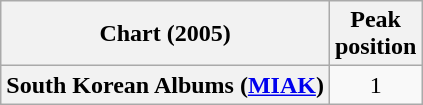<table class="wikitable plainrowheaders">
<tr>
<th>Chart (2005)</th>
<th>Peak<br>position</th>
</tr>
<tr>
<th scope="row">South Korean Albums (<a href='#'>MIAK</a>)</th>
<td style="text-align:center;">1</td>
</tr>
</table>
